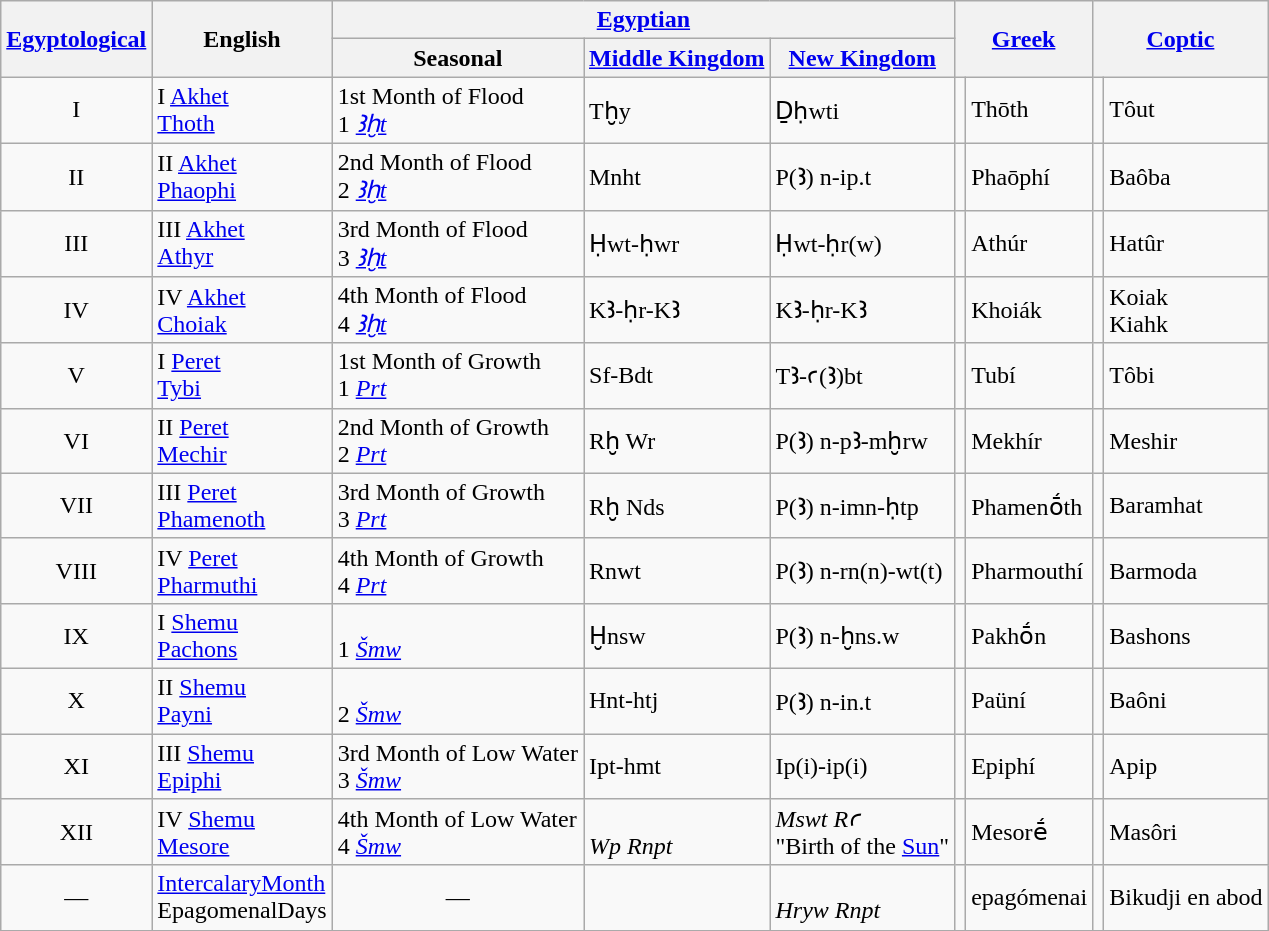<table class="wikitable">
<tr>
<th rowspan=2><a href='#'>Egyptological</a></th>
<th rowspan=2>English</th>
<th colspan=3><a href='#'>Egyptian</a></th>
<th rowspan=2; colspan=2><a href='#'>Greek</a></th>
<th rowspan=2; colspan=2><a href='#'>Coptic</a></th>
</tr>
<tr>
<th>Seasonal</th>
<th><a href='#'>Middle Kingdom</a></th>
<th><a href='#'>New Kingdom</a></th>
</tr>
<tr>
<td align="center">I</td>
<td>I <a href='#'>Akhet</a><br><a href='#'>Thoth</a></td>
<td>1st Month of Flood<br>1 <em><a href='#'>Ꜣḫt</a></em></td>
<td>Tḫy</td>
<td> Ḏḥwti</td>
<td></td>
<td>Thōth</td>
<td></td>
<td>Tôut</td>
</tr>
<tr>
<td align="center">II</td>
<td>II <a href='#'>Akhet</a><br><a href='#'>Phaophi</a></td>
<td>2nd Month of Flood<br>2 <em><a href='#'>Ꜣḫt</a></em></td>
<td>Mnht</td>
<td> P(Ꜣ) n-ip.t</td>
<td></td>
<td>Phaōphí</td>
<td></td>
<td>Baôba</td>
</tr>
<tr>
<td align="center">III</td>
<td>III <a href='#'>Akhet</a><br><a href='#'>Athyr</a></td>
<td>3rd Month of Flood<br>3 <em><a href='#'>Ꜣḫt</a></em></td>
<td>Ḥwt-ḥwr</td>
<td> Ḥwt-ḥr(w)</td>
<td></td>
<td>Athúr</td>
<td></td>
<td>Hatûr</td>
</tr>
<tr>
<td align="center">IV</td>
<td>IV <a href='#'>Akhet</a><br><a href='#'>Choiak</a></td>
<td>4th Month of Flood<br>4 <em><a href='#'>Ꜣḫt</a></em></td>
<td>KꜢ-ḥr-KꜢ</td>
<td> KꜢ-ḥr-KꜢ</td>
<td></td>
<td>Khoiák</td>
<td><br></td>
<td>Koiak<br>Kiahk</td>
</tr>
<tr>
<td align="center">V</td>
<td>I <a href='#'>Peret</a><br><a href='#'>Tybi</a></td>
<td>1st Month of Growth<br>1 <em><a href='#'>Prt</a></em></td>
<td>Sf-Bdt</td>
<td> TꜢ-ꜥ(Ꜣ)bt</td>
<td></td>
<td>Tubí</td>
<td></td>
<td>Tôbi</td>
</tr>
<tr>
<td align="center">VI</td>
<td>II <a href='#'>Peret</a><br><a href='#'>Mechir</a></td>
<td>2nd Month of Growth<br>2 <em><a href='#'>Prt</a></em></td>
<td>Rḫ Wr</td>
<td> P(Ꜣ) n-pꜢ-mḫrw</td>
<td></td>
<td>Mekhír</td>
<td></td>
<td>Meshir</td>
</tr>
<tr>
<td align="center">VII</td>
<td>III <a href='#'>Peret</a><br><a href='#'>Phamenoth</a></td>
<td>3rd Month of Growth<br>3 <em><a href='#'>Prt</a></em></td>
<td>Rḫ Nds</td>
<td> P(Ꜣ) n-imn-ḥtp</td>
<td></td>
<td>Phamenṓth</td>
<td></td>
<td>Baramhat</td>
</tr>
<tr>
<td align="center">VIII</td>
<td>IV <a href='#'>Peret</a><br><a href='#'>Pharmuthi</a></td>
<td>4th Month of Growth<br>4 <em><a href='#'>Prt</a></em></td>
<td>Rnwt</td>
<td> P(Ꜣ) n-rn(n)-wt(t)</td>
<td></td>
<td>Pharmouthí</td>
<td></td>
<td>Barmoda</td>
</tr>
<tr>
<td align="center">IX</td>
<td>I <a href='#'>Shemu</a><br><a href='#'>Pachons</a></td>
<td><br>1 <em><a href='#'>Šmw</a></em></td>
<td>Ḫnsw</td>
<td> P(Ꜣ) n-ḫns.w</td>
<td></td>
<td>Pakhṓn</td>
<td></td>
<td>Bashons</td>
</tr>
<tr>
<td align="center">X</td>
<td>II <a href='#'>Shemu</a><br><a href='#'>Payni</a></td>
<td><br>2 <em><a href='#'>Šmw</a></em></td>
<td>Hnt-htj</td>
<td> P(Ꜣ) n-in.t</td>
<td></td>
<td>Paüní</td>
<td></td>
<td>Baôni</td>
</tr>
<tr>
<td align="center">XI</td>
<td>III <a href='#'>Shemu</a><br><a href='#'>Epiphi</a></td>
<td>3rd Month of Low Water<br>3 <em><a href='#'>Šmw</a></em></td>
<td>Ipt-hmt</td>
<td> Ip(i)-ip(i)</td>
<td></td>
<td>Epiphí</td>
<td></td>
<td>Apip</td>
</tr>
<tr>
<td align="center">XII</td>
<td>IV <a href='#'>Shemu</a><br><a href='#'>Mesore</a></td>
<td>4th Month of Low Water<br>4 <em><a href='#'>Šmw</a></em></td>
<td><br><em>Wp Rnpt</em></td>
<td> <em>Mswt Rꜥ</em><br>"Birth of the <a href='#'>Sun</a>"</td>
<td></td>
<td>Mesorḗ</td>
<td></td>
<td>Masôri</td>
</tr>
<tr>
<td align="center">—</td>
<td><a href='#'>IntercalaryMonth</a><br>EpagomenalDays</td>
<td align="center">—</td>
<td></td>
<td><br><em>Hryw Rnpt</em></td>
<td></td>
<td>epagómenai</td>
<td></td>
<td>Bikudji en abod</td>
</tr>
<tr>
</tr>
</table>
